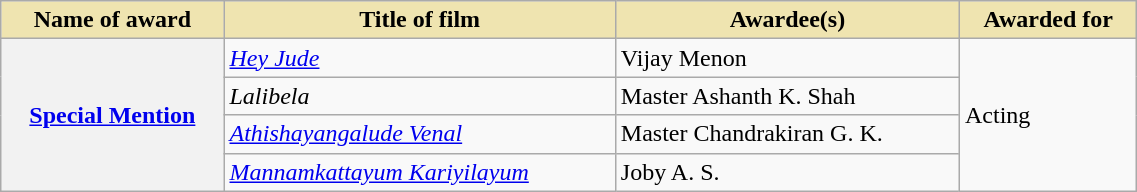<table class="wikitable plainrowheaders" width="60%">
<tr>
<th style="background-color:#EFE4B0">Name of award</th>
<th style="background-color:#EFE4B0">Title of film</th>
<th style="background-color:#EFE4B0">Awardee(s)</th>
<th style="background-color:#EFE4B0" class="unsortable">Awarded for</th>
</tr>
<tr>
<th scope="row" rowspan="4"><a href='#'>Special Mention</a></th>
<td><em><a href='#'>Hey Jude</a></em></td>
<td>Vijay Menon</td>
<td rowspan="4">Acting</td>
</tr>
<tr>
<td><em>Lalibela</em></td>
<td>Master Ashanth K. Shah</td>
</tr>
<tr>
<td><em><a href='#'>Athishayangalude Venal</a></em></td>
<td>Master Chandrakiran G. K.</td>
</tr>
<tr>
<td><em><a href='#'>Mannamkattayum Kariyilayum</a></em></td>
<td>Joby A. S.</td>
</tr>
</table>
